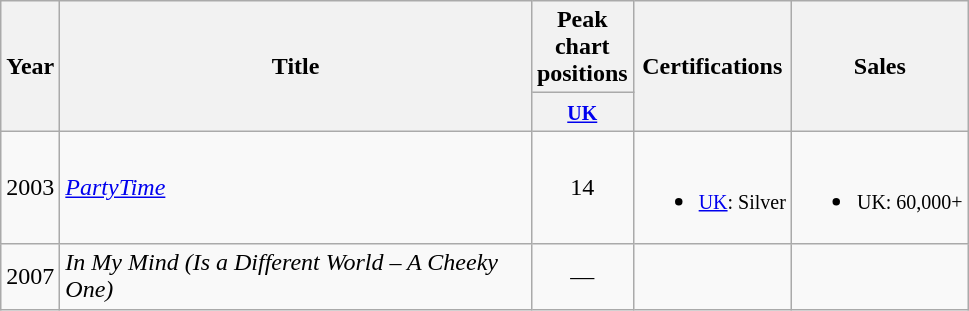<table class="wikitable">
<tr>
<th rowspan="2">Year</th>
<th rowspan="2" style="width:307px;">Title</th>
<th>Peak chart positions</th>
<th rowspan=2>Certifications</th>
<th rowspan=2>Sales</th>
</tr>
<tr>
<th style="width:3em;"><small><a href='#'>UK</a></small></th>
</tr>
<tr>
<td>2003</td>
<td><em><a href='#'>PartyTime</a></em><br></td>
<td style="text-align:center;">14</td>
<td align=left><br><ul><li><small><a href='#'>UK</a>: Silver</small></li></ul></td>
<td align=left><br><ul><li><small>UK: 60,000+</small></li></ul></td>
</tr>
<tr>
<td>2007</td>
<td><em>In My Mind (Is a Different World – A Cheeky One)</em><br></td>
<td style="text-align:center;">—</td>
<td align=left></td>
<td align=left></td>
</tr>
</table>
